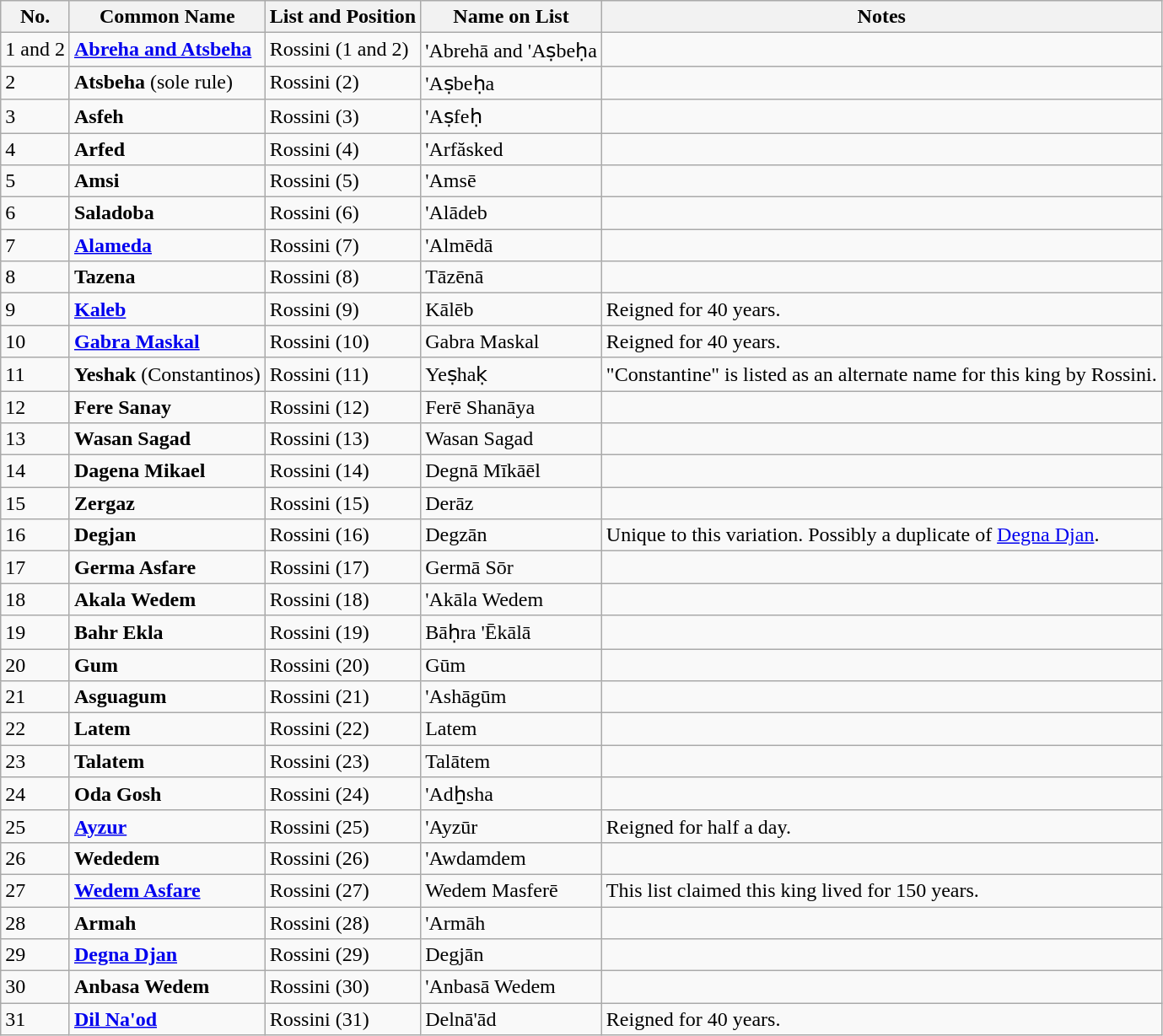<table class="wikitable">
<tr>
<th>No.</th>
<th>Common Name</th>
<th>List and Position</th>
<th>Name on List</th>
<th>Notes</th>
</tr>
<tr>
<td>1 and 2</td>
<td><strong><a href='#'>Abreha and Atsbeha</a></strong></td>
<td>Rossini (1 and 2)</td>
<td>'Abrehā and 'Aṣbeḥa</td>
<td></td>
</tr>
<tr>
<td>2</td>
<td><strong>Atsbeha</strong> (sole rule)</td>
<td>Rossini (2)</td>
<td>'Aṣbeḥa</td>
<td></td>
</tr>
<tr>
<td>3</td>
<td><strong>Asfeh</strong></td>
<td>Rossini (3)</td>
<td>'Aṣfeḥ</td>
<td></td>
</tr>
<tr>
<td>4</td>
<td><strong>Arfed</strong></td>
<td>Rossini (4)</td>
<td>'Arfăsked</td>
<td></td>
</tr>
<tr>
<td>5</td>
<td><strong>Amsi</strong></td>
<td>Rossini (5)</td>
<td>'Amsē</td>
<td></td>
</tr>
<tr>
<td>6</td>
<td><strong>Saladoba</strong></td>
<td>Rossini (6)</td>
<td>'Alādeb</td>
<td></td>
</tr>
<tr>
<td>7</td>
<td><a href='#'><strong>Alameda</strong></a></td>
<td>Rossini (7)</td>
<td>'Almēdā</td>
<td></td>
</tr>
<tr>
<td>8</td>
<td><strong>Tazena</strong></td>
<td>Rossini (8)</td>
<td>Tāzēnā</td>
<td></td>
</tr>
<tr>
<td>9</td>
<td><a href='#'><strong>Kaleb</strong></a></td>
<td>Rossini (9)</td>
<td>Kālēb</td>
<td>Reigned for 40 years.</td>
</tr>
<tr>
<td>10</td>
<td><a href='#'><strong>Gabra Maskal</strong></a></td>
<td>Rossini (10)</td>
<td>Gabra Maskal</td>
<td>Reigned for 40 years.</td>
</tr>
<tr>
<td>11</td>
<td><strong>Yeshak</strong> (Constantinos)</td>
<td>Rossini (11)</td>
<td>Yeṣhaḳ</td>
<td>"Constantine" is listed as an alternate name for this king by Rossini.</td>
</tr>
<tr>
<td>12</td>
<td><strong>Fere Sanay</strong></td>
<td>Rossini (12)</td>
<td>Ferē Shanāya</td>
<td></td>
</tr>
<tr>
<td>13</td>
<td><strong>Wasan Sagad</strong></td>
<td>Rossini (13)</td>
<td>Wasan Sagad</td>
<td></td>
</tr>
<tr>
<td>14</td>
<td><strong>Dagena Mikael</strong></td>
<td>Rossini (14)</td>
<td>Degnā Mīkāēl</td>
<td></td>
</tr>
<tr>
<td>15</td>
<td><strong>Zergaz</strong></td>
<td>Rossini (15)</td>
<td>Derāz</td>
<td></td>
</tr>
<tr>
<td>16</td>
<td><strong>Degjan</strong></td>
<td>Rossini (16)</td>
<td>Degzān</td>
<td>Unique to this variation. Possibly a duplicate of <a href='#'>Degna Djan</a>.</td>
</tr>
<tr>
<td>17</td>
<td><strong>Germa Asfare</strong></td>
<td>Rossini (17)</td>
<td>Germā Sōr</td>
<td></td>
</tr>
<tr>
<td>18</td>
<td><strong>Akala Wedem</strong></td>
<td>Rossini (18)</td>
<td>'Akāla Wedem</td>
<td></td>
</tr>
<tr>
<td>19</td>
<td><strong>Bahr Ekla</strong></td>
<td>Rossini (19)</td>
<td>Bāḥra 'Ēkālā</td>
<td></td>
</tr>
<tr>
<td>20</td>
<td><strong>Gum</strong></td>
<td>Rossini (20)</td>
<td>Gūm</td>
<td></td>
</tr>
<tr>
<td>21</td>
<td><strong>Asguagum</strong></td>
<td>Rossini (21)</td>
<td>'Ashāgūm</td>
<td></td>
</tr>
<tr>
<td>22</td>
<td><strong>Latem</strong></td>
<td>Rossini (22)</td>
<td>Latem</td>
<td></td>
</tr>
<tr>
<td>23</td>
<td><strong>Talatem</strong></td>
<td>Rossini (23)</td>
<td>Talātem</td>
<td></td>
</tr>
<tr>
<td>24</td>
<td><strong>Oda Gosh</strong></td>
<td>Rossini (24)</td>
<td>'Adẖsha</td>
<td></td>
</tr>
<tr>
<td>25</td>
<td><strong><a href='#'>Ayzur</a></strong></td>
<td>Rossini (25)</td>
<td>'Ayzūr</td>
<td>Reigned for half a day.</td>
</tr>
<tr>
<td>26</td>
<td><strong>Wededem</strong></td>
<td>Rossini (26)</td>
<td>'Awdamdem</td>
<td></td>
</tr>
<tr>
<td>27</td>
<td><strong><a href='#'>Wedem Asfare</a></strong></td>
<td>Rossini (27)</td>
<td>Wedem Masferē</td>
<td>This list claimed this king lived for 150 years.</td>
</tr>
<tr>
<td>28</td>
<td><strong>Armah</strong></td>
<td>Rossini (28)</td>
<td>'Armāh</td>
<td></td>
</tr>
<tr>
<td>29</td>
<td><strong><a href='#'>Degna Djan</a></strong></td>
<td>Rossini (29)</td>
<td>Degjān</td>
<td></td>
</tr>
<tr>
<td>30</td>
<td><strong>Anbasa Wedem</strong></td>
<td>Rossini (30)</td>
<td>'Anbasā Wedem</td>
<td></td>
</tr>
<tr>
<td>31</td>
<td><strong><a href='#'>Dil Na'od</a></strong></td>
<td>Rossini (31)</td>
<td>Delnā'ād</td>
<td>Reigned for 40 years.</td>
</tr>
</table>
